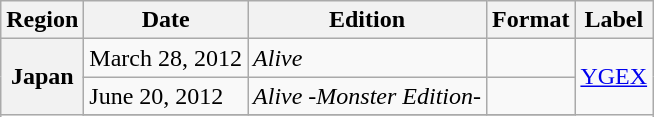<table class="wikitable plainrowheaders">
<tr>
<th>Region</th>
<th>Date</th>
<th>Edition</th>
<th>Format</th>
<th>Label</th>
</tr>
<tr>
<th scope="row" rowspan="3">Japan</th>
<td>March 28, 2012</td>
<td><em>Alive</em></td>
<td rowspan="1"></td>
<td rowspan="3"><a href='#'>YGEX</a></td>
</tr>
<tr>
<td>June 20, 2012</td>
<td><em>Alive -Monster Edition-</em></td>
<td rowspan="1"></td>
</tr>
<tr>
</tr>
</table>
